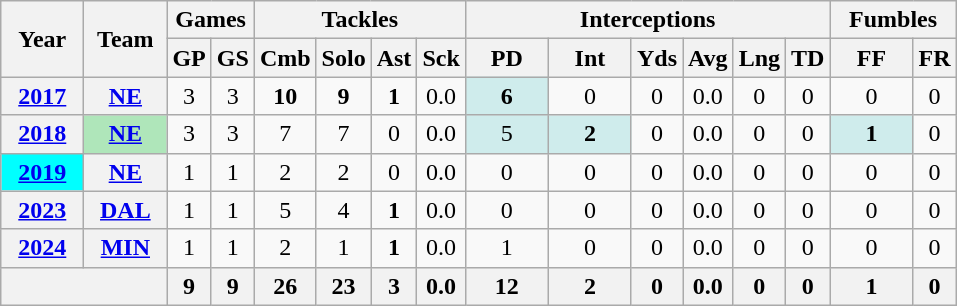<table class="wikitable" style="text-align:center;">
<tr>
<th rowspan="2">Year</th>
<th rowspan="2">Team</th>
<th colspan="2">Games</th>
<th colspan="4">Tackles</th>
<th colspan="6">Interceptions</th>
<th colspan="2">Fumbles</th>
</tr>
<tr>
<th>GP</th>
<th>GS</th>
<th>Cmb</th>
<th>Solo</th>
<th>Ast</th>
<th>Sck</th>
<th>PD</th>
<th>Int</th>
<th>Yds</th>
<th>Avg</th>
<th>Lng</th>
<th>TD</th>
<th>FF</th>
<th>FR</th>
</tr>
<tr>
<th><a href='#'>2017</a></th>
<th><a href='#'>NE</a></th>
<td>3</td>
<td>3</td>
<td><strong>10</strong></td>
<td><strong>9</strong></td>
<td><strong>1</strong></td>
<td>0.0</td>
<td style="background:#cfecec; width:3em;"><strong>6</strong></td>
<td>0</td>
<td>0</td>
<td>0.0</td>
<td>0</td>
<td>0</td>
<td>0</td>
<td>0</td>
</tr>
<tr>
<th><a href='#'>2018</a></th>
<th style="background:#afe6ba; width:3em;"><a href='#'>NE</a></th>
<td>3</td>
<td>3</td>
<td>7</td>
<td>7</td>
<td>0</td>
<td>0.0</td>
<td style="background:#cfecec; width:3em;">5</td>
<td style="background:#cfecec; width:3em;"><strong>2</strong></td>
<td>0</td>
<td>0.0</td>
<td>0</td>
<td>0</td>
<td style="background:#cfecec; width:3em;"><strong>1</strong></td>
<td>0</td>
</tr>
<tr>
<th style="background:#00ffff; width:3em;"><a href='#'>2019</a></th>
<th><a href='#'>NE</a></th>
<td>1</td>
<td>1</td>
<td>2</td>
<td>2</td>
<td>0</td>
<td>0.0</td>
<td>0</td>
<td>0</td>
<td>0</td>
<td>0.0</td>
<td>0</td>
<td>0</td>
<td>0</td>
<td>0</td>
</tr>
<tr>
<th><a href='#'>2023</a></th>
<th><a href='#'>DAL</a></th>
<td>1</td>
<td>1</td>
<td>5</td>
<td>4</td>
<td><strong>1</strong></td>
<td>0.0</td>
<td>0</td>
<td>0</td>
<td>0</td>
<td>0.0</td>
<td>0</td>
<td>0</td>
<td>0</td>
<td>0</td>
</tr>
<tr>
<th><a href='#'>2024</a></th>
<th><a href='#'>MIN</a></th>
<td>1</td>
<td>1</td>
<td>2</td>
<td>1</td>
<td><strong>1</strong></td>
<td>0.0</td>
<td>1</td>
<td>0</td>
<td>0</td>
<td>0.0</td>
<td>0</td>
<td>0</td>
<td>0</td>
<td>0</td>
</tr>
<tr>
<th colspan="2"></th>
<th>9</th>
<th>9</th>
<th>26</th>
<th>23</th>
<th>3</th>
<th>0.0</th>
<th>12</th>
<th>2</th>
<th>0</th>
<th>0.0</th>
<th>0</th>
<th>0</th>
<th>1</th>
<th>0</th>
</tr>
</table>
